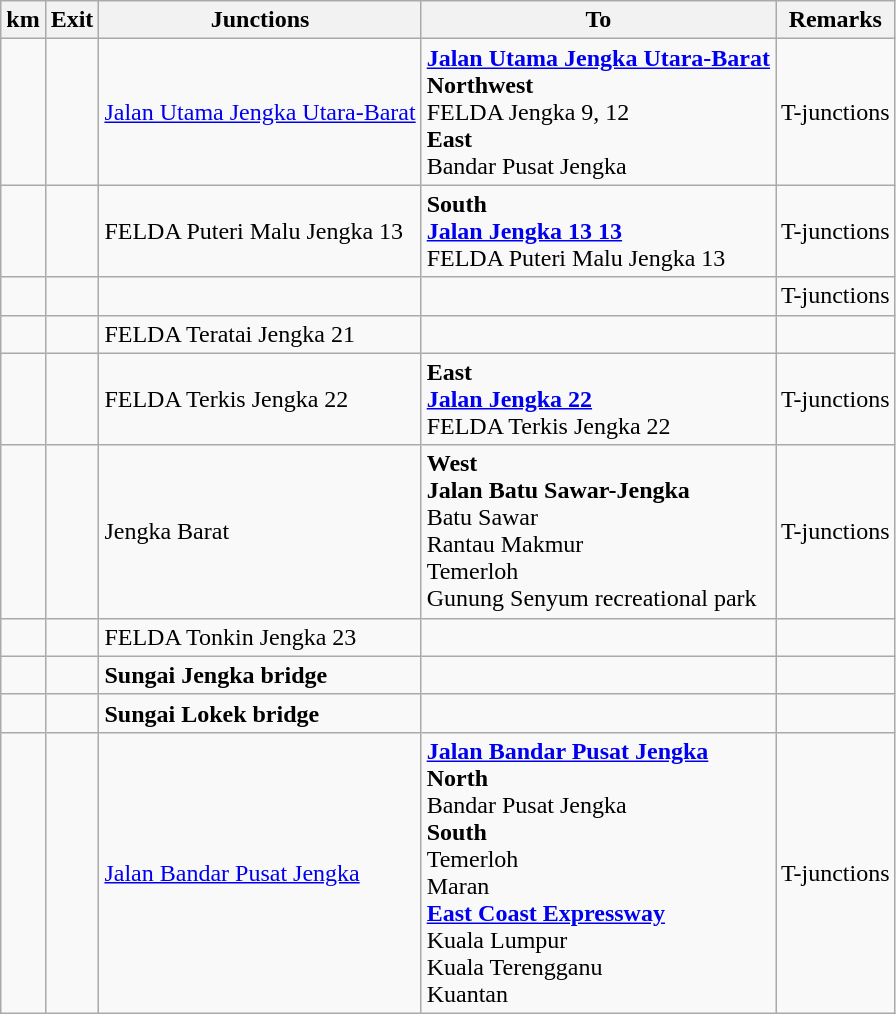<table class="wikitable">
<tr>
<th>km</th>
<th>Exit</th>
<th>Junctions</th>
<th>To</th>
<th>Remarks</th>
</tr>
<tr>
<td></td>
<td></td>
<td><a href='#'>Jalan Utama Jengka Utara-Barat</a></td>
<td> <strong><a href='#'>Jalan Utama Jengka Utara-Barat</a></strong><br><strong>Northwest</strong><br>FELDA Jengka 9, 12<br><strong>East</strong><br>Bandar Pusat Jengka</td>
<td>T-junctions</td>
</tr>
<tr>
<td></td>
<td></td>
<td>FELDA Puteri Malu Jengka 13</td>
<td><strong>South</strong><br> <strong><a href='#'>Jalan Jengka 13 13</a></strong><br>FELDA Puteri Malu Jengka 13</td>
<td>T-junctions</td>
</tr>
<tr>
<td></td>
<td></td>
<td></td>
<td></td>
<td>T-junctions</td>
</tr>
<tr>
<td></td>
<td></td>
<td>FELDA Teratai Jengka 21</td>
<td></td>
<td></td>
</tr>
<tr>
<td></td>
<td></td>
<td>FELDA Terkis Jengka 22</td>
<td><strong>East</strong><br> <strong><a href='#'>Jalan Jengka 22</a></strong><br>FELDA Terkis Jengka 22</td>
<td>T-junctions</td>
</tr>
<tr>
<td></td>
<td></td>
<td>Jengka Barat</td>
<td><strong>West</strong><br> <strong>Jalan Batu Sawar-Jengka</strong><br>Batu Sawar<br>Rantau Makmur<br>Temerloh<br>Gunung Senyum recreational park</td>
<td>T-junctions</td>
</tr>
<tr>
<td></td>
<td></td>
<td>FELDA Tonkin Jengka 23</td>
<td></td>
<td></td>
</tr>
<tr>
<td></td>
<td></td>
<td><strong>Sungai Jengka bridge</strong></td>
<td></td>
<td></td>
</tr>
<tr>
<td></td>
<td></td>
<td><strong>Sungai Lokek bridge</strong></td>
<td></td>
<td></td>
</tr>
<tr>
<td></td>
<td></td>
<td><a href='#'>Jalan Bandar Pusat Jengka</a></td>
<td> <strong><a href='#'>Jalan Bandar Pusat Jengka</a></strong><br><strong>North</strong><br>Bandar Pusat Jengka<br><strong>South</strong><br>Temerloh<br>Maran<br> <strong><a href='#'>East Coast Expressway</a></strong><br>Kuala Lumpur<br>Kuala Terengganu<br>Kuantan</td>
<td>T-junctions</td>
</tr>
</table>
